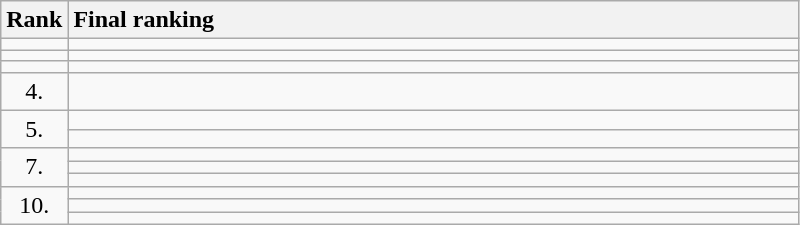<table class="wikitable">
<tr>
<th>Rank</th>
<th style="text-align: left; width: 30em;">Final ranking</th>
</tr>
<tr>
<td align="center"></td>
<td></td>
</tr>
<tr>
<td align="center"></td>
<td></td>
</tr>
<tr>
<td align="center"></td>
<td></td>
</tr>
<tr>
<td align="center">4.</td>
<td></td>
</tr>
<tr>
<td rowspan=2 align="center">5.</td>
<td></td>
</tr>
<tr>
<td></td>
</tr>
<tr>
<td rowspan=3 align="center">7.</td>
<td></td>
</tr>
<tr>
<td></td>
</tr>
<tr>
<td></td>
</tr>
<tr>
<td rowspan=3 align="center">10.</td>
<td></td>
</tr>
<tr>
<td></td>
</tr>
<tr>
<td></td>
</tr>
</table>
